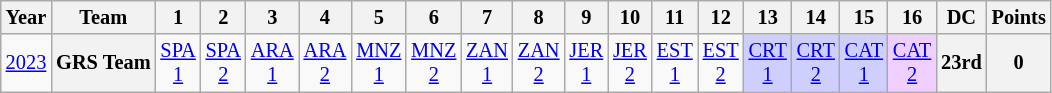<table class="wikitable" style="text-align:center; font-size:85%">
<tr>
<th>Year</th>
<th>Team</th>
<th>1</th>
<th>2</th>
<th>3</th>
<th>4</th>
<th>5</th>
<th>6</th>
<th>7</th>
<th>8</th>
<th>9</th>
<th>10</th>
<th>11</th>
<th>12</th>
<th>13</th>
<th>14</th>
<th>15</th>
<th>16</th>
<th>DC</th>
<th>Points</th>
</tr>
<tr>
<td><a href='#'>2023</a></td>
<th nowrap>GRS Team</th>
<td><a href='#'>SPA<br>1</a></td>
<td><a href='#'>SPA<br>2</a></td>
<td><a href='#'>ARA<br>1</a></td>
<td><a href='#'>ARA<br>2</a></td>
<td><a href='#'>MNZ<br>1</a></td>
<td><a href='#'>MNZ<br>2</a></td>
<td><a href='#'>ZAN<br>1</a></td>
<td><a href='#'>ZAN<br>2</a></td>
<td><a href='#'>JER<br>1</a></td>
<td><a href='#'>JER<br>2</a></td>
<td><a href='#'>EST<br>1</a></td>
<td><a href='#'>EST<br>2</a></td>
<td style="background:#CFCFFF"><a href='#'>CRT<br>1</a><br></td>
<td style="background:#CFCFFF"><a href='#'>CRT<br>2</a><br></td>
<td style="background:#CFCFFF"><a href='#'>CAT<br>1</a><br></td>
<td style="background:#EFCFFF"><a href='#'>CAT<br>2</a><br></td>
<th>23rd</th>
<th>0</th>
</tr>
</table>
